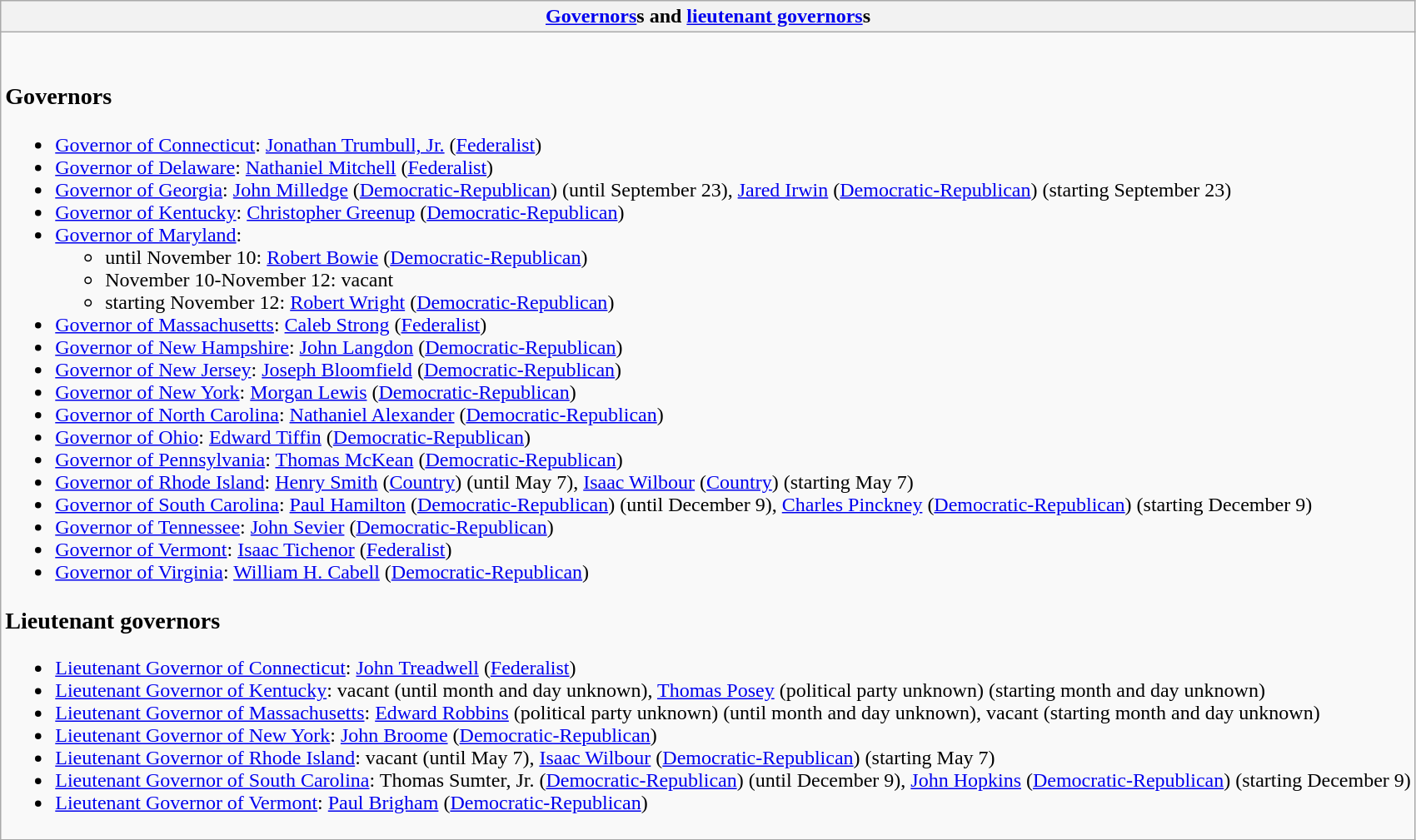<table class="wikitable collapsible collapsed">
<tr>
<th><a href='#'>Governors</a>s and <a href='#'>lieutenant governors</a>s</th>
</tr>
<tr>
<td><br><h3>Governors</h3><ul><li><a href='#'>Governor of Connecticut</a>: <a href='#'>Jonathan Trumbull, Jr.</a> (<a href='#'>Federalist</a>)</li><li><a href='#'>Governor of Delaware</a>: <a href='#'>Nathaniel Mitchell</a> (<a href='#'>Federalist</a>)</li><li><a href='#'>Governor of Georgia</a>: <a href='#'>John Milledge</a> (<a href='#'>Democratic-Republican</a>) (until September 23), <a href='#'>Jared Irwin</a> (<a href='#'>Democratic-Republican</a>) (starting September 23)</li><li><a href='#'>Governor of Kentucky</a>: <a href='#'>Christopher Greenup</a> (<a href='#'>Democratic-Republican</a>)</li><li><a href='#'>Governor of Maryland</a>:<ul><li>until November 10: <a href='#'>Robert Bowie</a> (<a href='#'>Democratic-Republican</a>)</li><li>November 10-November 12: vacant</li><li>starting November 12: <a href='#'>Robert Wright</a> (<a href='#'>Democratic-Republican</a>)</li></ul></li><li><a href='#'>Governor of Massachusetts</a>: <a href='#'>Caleb Strong</a> (<a href='#'>Federalist</a>)</li><li><a href='#'>Governor of New Hampshire</a>: <a href='#'>John Langdon</a> (<a href='#'>Democratic-Republican</a>)</li><li><a href='#'>Governor of New Jersey</a>: <a href='#'>Joseph Bloomfield</a> (<a href='#'>Democratic-Republican</a>)</li><li><a href='#'>Governor of New York</a>: <a href='#'>Morgan Lewis</a> (<a href='#'>Democratic-Republican</a>)</li><li><a href='#'>Governor of North Carolina</a>: <a href='#'>Nathaniel Alexander</a> (<a href='#'>Democratic-Republican</a>)</li><li><a href='#'>Governor of Ohio</a>: <a href='#'>Edward Tiffin</a> (<a href='#'>Democratic-Republican</a>)</li><li><a href='#'>Governor of Pennsylvania</a>: <a href='#'>Thomas McKean</a> (<a href='#'>Democratic-Republican</a>)</li><li><a href='#'>Governor of Rhode Island</a>: <a href='#'>Henry Smith</a> (<a href='#'>Country</a>) (until May 7), <a href='#'>Isaac Wilbour</a> (<a href='#'>Country</a>) (starting May 7)</li><li><a href='#'>Governor of South Carolina</a>: <a href='#'>Paul Hamilton</a> (<a href='#'>Democratic-Republican</a>) (until December 9), <a href='#'>Charles Pinckney</a> (<a href='#'>Democratic-Republican</a>) (starting December 9)</li><li><a href='#'>Governor of Tennessee</a>: <a href='#'>John Sevier</a> (<a href='#'>Democratic-Republican</a>)</li><li><a href='#'>Governor of Vermont</a>: <a href='#'>Isaac Tichenor</a> (<a href='#'>Federalist</a>)</li><li><a href='#'>Governor of Virginia</a>: <a href='#'>William H. Cabell</a> (<a href='#'>Democratic-Republican</a>)</li></ul><h3>Lieutenant governors</h3><ul><li><a href='#'>Lieutenant Governor of Connecticut</a>: <a href='#'>John Treadwell</a> (<a href='#'>Federalist</a>)</li><li><a href='#'>Lieutenant Governor of Kentucky</a>: vacant (until month and day unknown), <a href='#'>Thomas Posey</a> (political party unknown) (starting month and day unknown)</li><li><a href='#'>Lieutenant Governor of Massachusetts</a>: <a href='#'>Edward Robbins</a> (political party unknown) (until month and day unknown), vacant (starting month and day unknown)</li><li><a href='#'>Lieutenant Governor of New York</a>: <a href='#'>John Broome</a> (<a href='#'>Democratic-Republican</a>)</li><li><a href='#'>Lieutenant Governor of Rhode Island</a>: vacant (until May 7), <a href='#'>Isaac Wilbour</a> (<a href='#'>Democratic-Republican</a>) (starting May 7)</li><li><a href='#'>Lieutenant Governor of South Carolina</a>: Thomas Sumter, Jr. (<a href='#'>Democratic-Republican</a>) (until December 9), <a href='#'>John Hopkins</a> (<a href='#'>Democratic-Republican</a>) (starting December 9)</li><li><a href='#'>Lieutenant Governor of Vermont</a>: <a href='#'>Paul Brigham</a> (<a href='#'>Democratic-Republican</a>)</li></ul></td>
</tr>
</table>
